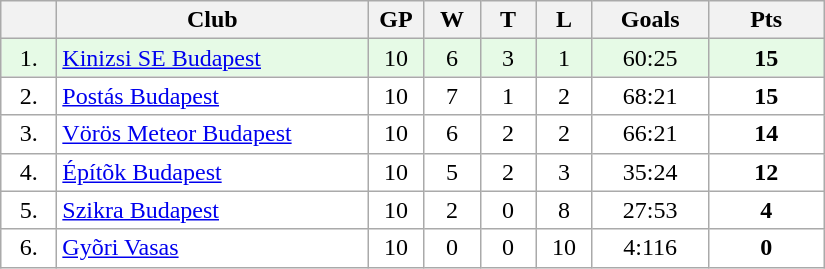<table class="wikitable">
<tr>
<th width="30"></th>
<th width="200">Club</th>
<th width="30">GP</th>
<th width="30">W</th>
<th width="30">T</th>
<th width="30">L</th>
<th width="70">Goals</th>
<th width="70">Pts</th>
</tr>
<tr bgcolor="#e6fae6" align="center">
<td>1.</td>
<td align="left"><a href='#'>Kinizsi SE Budapest</a></td>
<td>10</td>
<td>6</td>
<td>3</td>
<td>1</td>
<td>60:25</td>
<td><strong>15</strong></td>
</tr>
<tr bgcolor="#FFFFFF" align="center">
<td>2.</td>
<td align="left"><a href='#'>Postás Budapest</a></td>
<td>10</td>
<td>7</td>
<td>1</td>
<td>2</td>
<td>68:21</td>
<td><strong>15</strong></td>
</tr>
<tr bgcolor="#FFFFFF" align="center">
<td>3.</td>
<td align="left"><a href='#'>Vörös Meteor Budapest</a></td>
<td>10</td>
<td>6</td>
<td>2</td>
<td>2</td>
<td>66:21</td>
<td><strong>14</strong></td>
</tr>
<tr bgcolor="#FFFFFF" align="center">
<td>4.</td>
<td align="left"><a href='#'>Építõk Budapest</a></td>
<td>10</td>
<td>5</td>
<td>2</td>
<td>3</td>
<td>35:24</td>
<td><strong>12</strong></td>
</tr>
<tr bgcolor="#FFFFFF" align="center">
<td>5.</td>
<td align="left"><a href='#'>Szikra Budapest</a></td>
<td>10</td>
<td>2</td>
<td>0</td>
<td>8</td>
<td>27:53</td>
<td><strong>4</strong></td>
</tr>
<tr bgcolor="#FFFFFF" align="center">
<td>6.</td>
<td align="left"><a href='#'>Gyõri Vasas</a></td>
<td>10</td>
<td>0</td>
<td>0</td>
<td>10</td>
<td>4:116</td>
<td><strong>0</strong></td>
</tr>
</table>
